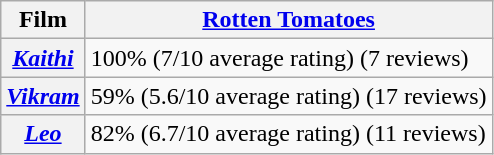<table class="wikitable">
<tr>
<th>Film</th>
<th><a href='#'>Rotten Tomatoes</a></th>
</tr>
<tr>
<th><em><a href='#'>Kaithi</a></em></th>
<td>100% (7/10 average rating) (7 reviews)</td>
</tr>
<tr>
<th><em><a href='#'>Vikram</a></em></th>
<td>59% (5.6/10 average rating) (17 reviews)</td>
</tr>
<tr>
<th><strong><em><a href='#'>Leo</a></em></strong></th>
<td>82% (6.7/10 average rating) (11 reviews)</td>
</tr>
</table>
